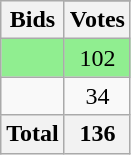<table class="wikitable" style="text-align: center;">
<tr>
<th rowspan=2>Bids</th>
</tr>
<tr>
<th>Votes</th>
</tr>
<tr style="background:#90ee90;">
<td style="text-align:left;"></td>
<td>102</td>
</tr>
<tr>
<td style="text-align:left;"></td>
<td>34</td>
</tr>
<tr>
<th colspan=1>Total</th>
<th align=center>136</th>
</tr>
</table>
